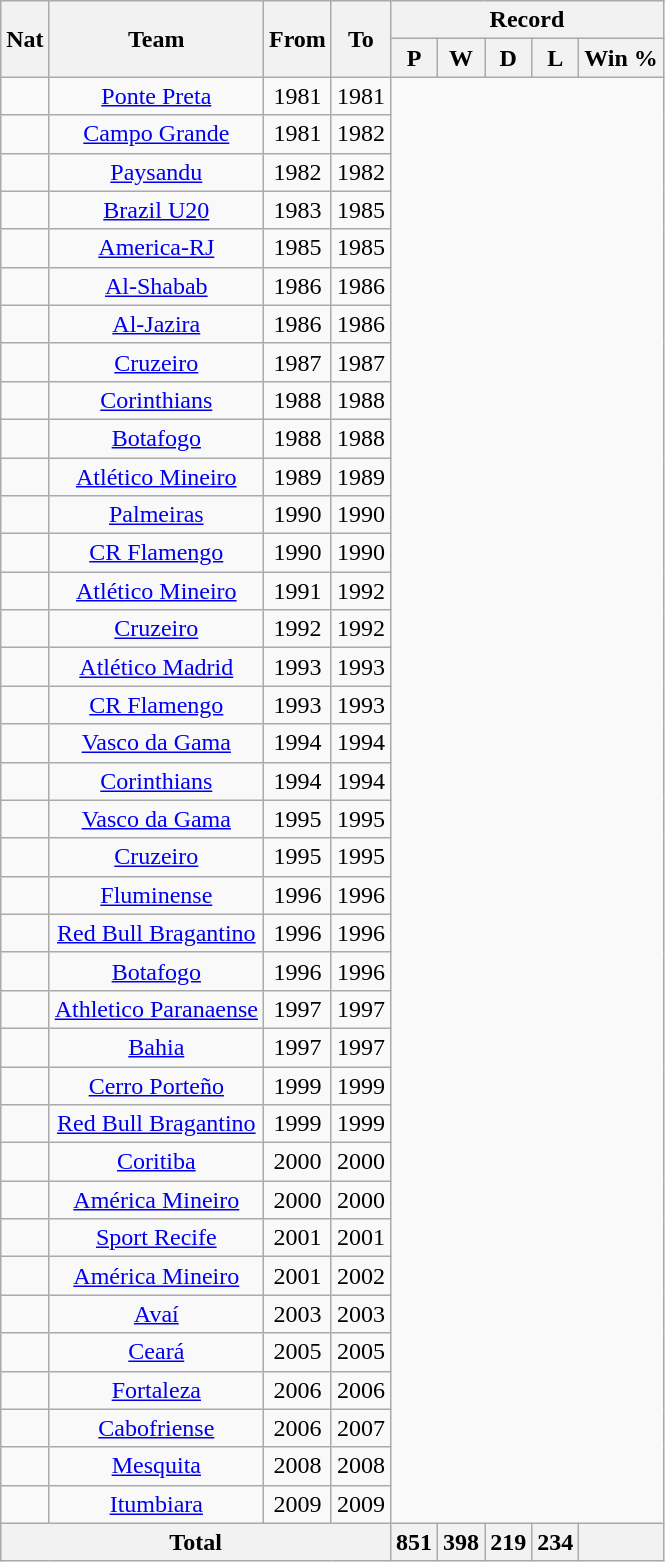<table class="wikitable" style="text-align: center">
<tr>
<th rowspan="2">Nat</th>
<th rowspan="2">Team</th>
<th rowspan="2">From</th>
<th rowspan="2">To</th>
<th colspan="8">Record</th>
</tr>
<tr>
<th>P</th>
<th>W</th>
<th>D</th>
<th>L</th>
<th>Win %</th>
</tr>
<tr>
<td></td>
<td><a href='#'>Ponte Preta</a></td>
<td>1981</td>
<td>1981<br></td>
</tr>
<tr>
<td></td>
<td><a href='#'>Campo Grande</a></td>
<td>1981</td>
<td>1982<br></td>
</tr>
<tr>
<td></td>
<td><a href='#'>Paysandu</a></td>
<td>1982</td>
<td>1982<br></td>
</tr>
<tr>
<td></td>
<td><a href='#'>Brazil U20</a></td>
<td>1983</td>
<td>1985<br></td>
</tr>
<tr>
<td></td>
<td><a href='#'>America-RJ</a></td>
<td>1985</td>
<td>1985<br></td>
</tr>
<tr>
<td></td>
<td><a href='#'>Al-Shabab</a></td>
<td>1986</td>
<td>1986<br></td>
</tr>
<tr>
<td></td>
<td><a href='#'>Al-Jazira</a></td>
<td>1986</td>
<td>1986<br></td>
</tr>
<tr>
<td></td>
<td><a href='#'>Cruzeiro</a></td>
<td>1987</td>
<td>1987<br></td>
</tr>
<tr>
<td></td>
<td><a href='#'>Corinthians</a></td>
<td>1988</td>
<td>1988<br></td>
</tr>
<tr>
<td></td>
<td><a href='#'>Botafogo</a></td>
<td>1988</td>
<td>1988<br></td>
</tr>
<tr>
<td></td>
<td><a href='#'>Atlético Mineiro</a></td>
<td>1989</td>
<td>1989<br></td>
</tr>
<tr>
<td></td>
<td><a href='#'>Palmeiras</a></td>
<td>1990</td>
<td>1990<br></td>
</tr>
<tr>
<td></td>
<td><a href='#'>CR Flamengo</a></td>
<td>1990</td>
<td>1990<br></td>
</tr>
<tr>
<td></td>
<td><a href='#'>Atlético Mineiro</a></td>
<td>1991</td>
<td>1992<br></td>
</tr>
<tr>
<td></td>
<td><a href='#'>Cruzeiro</a></td>
<td>1992</td>
<td>1992<br></td>
</tr>
<tr>
<td></td>
<td><a href='#'>Atlético Madrid</a></td>
<td>1993</td>
<td>1993<br></td>
</tr>
<tr>
<td></td>
<td><a href='#'>CR Flamengo</a></td>
<td>1993</td>
<td>1993<br></td>
</tr>
<tr>
<td></td>
<td><a href='#'>Vasco da Gama</a></td>
<td>1994</td>
<td>1994<br></td>
</tr>
<tr>
<td></td>
<td><a href='#'>Corinthians</a></td>
<td>1994</td>
<td>1994<br></td>
</tr>
<tr>
<td></td>
<td><a href='#'>Vasco da Gama</a></td>
<td>1995</td>
<td>1995<br></td>
</tr>
<tr>
<td></td>
<td><a href='#'>Cruzeiro</a></td>
<td>1995</td>
<td>1995<br></td>
</tr>
<tr>
<td></td>
<td><a href='#'>Fluminense</a></td>
<td>1996</td>
<td>1996<br></td>
</tr>
<tr>
<td></td>
<td><a href='#'>Red Bull Bragantino</a></td>
<td>1996</td>
<td>1996<br></td>
</tr>
<tr>
<td></td>
<td><a href='#'>Botafogo</a></td>
<td>1996</td>
<td>1996<br></td>
</tr>
<tr>
<td></td>
<td><a href='#'>Athletico Paranaense</a></td>
<td>1997</td>
<td>1997<br></td>
</tr>
<tr>
<td></td>
<td><a href='#'>Bahia</a></td>
<td>1997</td>
<td>1997<br></td>
</tr>
<tr>
<td></td>
<td><a href='#'>Cerro Porteño</a></td>
<td>1999</td>
<td>1999<br></td>
</tr>
<tr>
<td></td>
<td><a href='#'>Red Bull Bragantino</a></td>
<td>1999</td>
<td>1999<br></td>
</tr>
<tr>
<td></td>
<td><a href='#'>Coritiba</a></td>
<td>2000</td>
<td>2000<br></td>
</tr>
<tr>
<td></td>
<td><a href='#'>América Mineiro</a></td>
<td>2000</td>
<td>2000<br></td>
</tr>
<tr>
<td></td>
<td><a href='#'>Sport Recife</a></td>
<td>2001</td>
<td>2001<br></td>
</tr>
<tr>
<td></td>
<td><a href='#'>América Mineiro</a></td>
<td>2001</td>
<td>2002<br></td>
</tr>
<tr>
<td></td>
<td><a href='#'>Avaí</a></td>
<td>2003</td>
<td>2003<br></td>
</tr>
<tr>
<td></td>
<td><a href='#'>Ceará</a></td>
<td>2005</td>
<td>2005<br></td>
</tr>
<tr>
<td></td>
<td><a href='#'>Fortaleza</a></td>
<td>2006</td>
<td>2006<br></td>
</tr>
<tr>
<td></td>
<td><a href='#'>Cabofriense</a></td>
<td>2006</td>
<td>2007<br></td>
</tr>
<tr>
<td></td>
<td><a href='#'>Mesquita</a></td>
<td>2008</td>
<td>2008<br></td>
</tr>
<tr>
<td></td>
<td><a href='#'>Itumbiara</a></td>
<td>2009</td>
<td>2009<br></td>
</tr>
<tr>
<th align="center" colspan="4">Total</th>
<th>851</th>
<th>398</th>
<th>219</th>
<th>234</th>
<th></th>
</tr>
</table>
